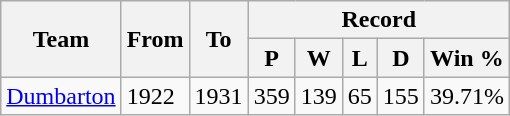<table class="wikitable">
<tr>
<th rowspan="2">Team</th>
<th rowspan="2">From</th>
<th rowspan="2">To</th>
<th colspan="5">Record</th>
</tr>
<tr>
<th>P</th>
<th>W</th>
<th>L</th>
<th>D</th>
<th>Win %</th>
</tr>
<tr>
<td><a href='#'>Dumbarton</a></td>
<td>1922</td>
<td>1931</td>
<td>359</td>
<td>139</td>
<td>65</td>
<td>155</td>
<td>39.71%</td>
</tr>
</table>
